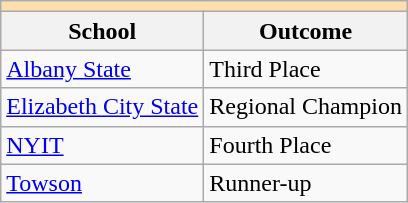<table class="wikitable" style="float:left; margin-right:1em;">
<tr>
<th colspan="3" style="background:#ffdead;"></th>
</tr>
<tr>
<th>School</th>
<th>Outcome</th>
</tr>
<tr>
<td><a href='#'>Albany State</a></td>
<td>Third Place</td>
</tr>
<tr>
<td><a href='#'>Elizabeth City State</a></td>
<td>Regional Champion</td>
</tr>
<tr>
<td><a href='#'>NYIT</a></td>
<td>Fourth Place</td>
</tr>
<tr>
<td><a href='#'>Towson</a></td>
<td>Runner-up</td>
</tr>
</table>
